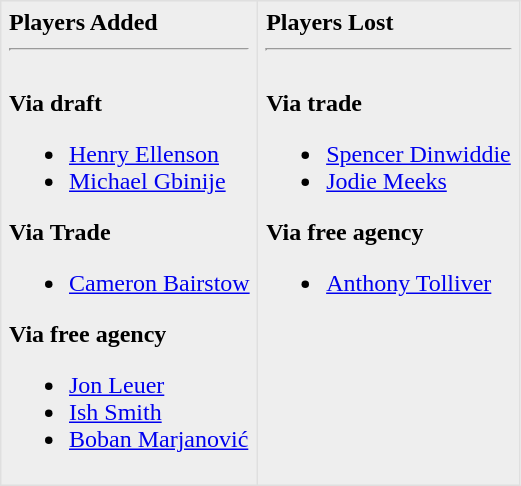<table border=1 style="border-collapse:collapse; background-color:#eeeeee" bordercolor="#DFDFDF" cellpadding="5">
<tr>
<td valign="top"><strong>Players Added</strong> <hr><br><strong>Via draft</strong><ul><li><a href='#'>Henry Ellenson</a></li><li><a href='#'>Michael Gbinije</a></li></ul><strong>Via Trade</strong><ul><li><a href='#'>Cameron Bairstow</a></li></ul><strong>Via free agency</strong><ul><li><a href='#'>Jon Leuer</a></li><li><a href='#'>Ish Smith</a></li><li><a href='#'>Boban Marjanović</a></li></ul></td>
<td valign="top"><strong>Players Lost</strong> <hr><br><strong>Via trade</strong><ul><li><a href='#'>Spencer Dinwiddie</a></li><li><a href='#'>Jodie Meeks</a></li></ul><strong>Via free agency</strong><ul><li><a href='#'>Anthony Tolliver</a></li></ul></td>
</tr>
</table>
